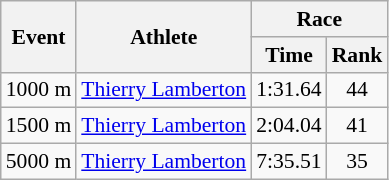<table class="wikitable" border="1" style="font-size:90%">
<tr>
<th rowspan=2>Event</th>
<th rowspan=2>Athlete</th>
<th colspan=2>Race</th>
</tr>
<tr>
<th>Time</th>
<th>Rank</th>
</tr>
<tr>
<td>1000 m</td>
<td><a href='#'>Thierry Lamberton</a></td>
<td align=center>1:31.64</td>
<td align=center>44</td>
</tr>
<tr>
<td>1500 m</td>
<td><a href='#'>Thierry Lamberton</a></td>
<td align=center>2:04.04</td>
<td align=center>41</td>
</tr>
<tr>
<td>5000 m</td>
<td><a href='#'>Thierry Lamberton</a></td>
<td align=center>7:35.51</td>
<td align=center>35</td>
</tr>
</table>
